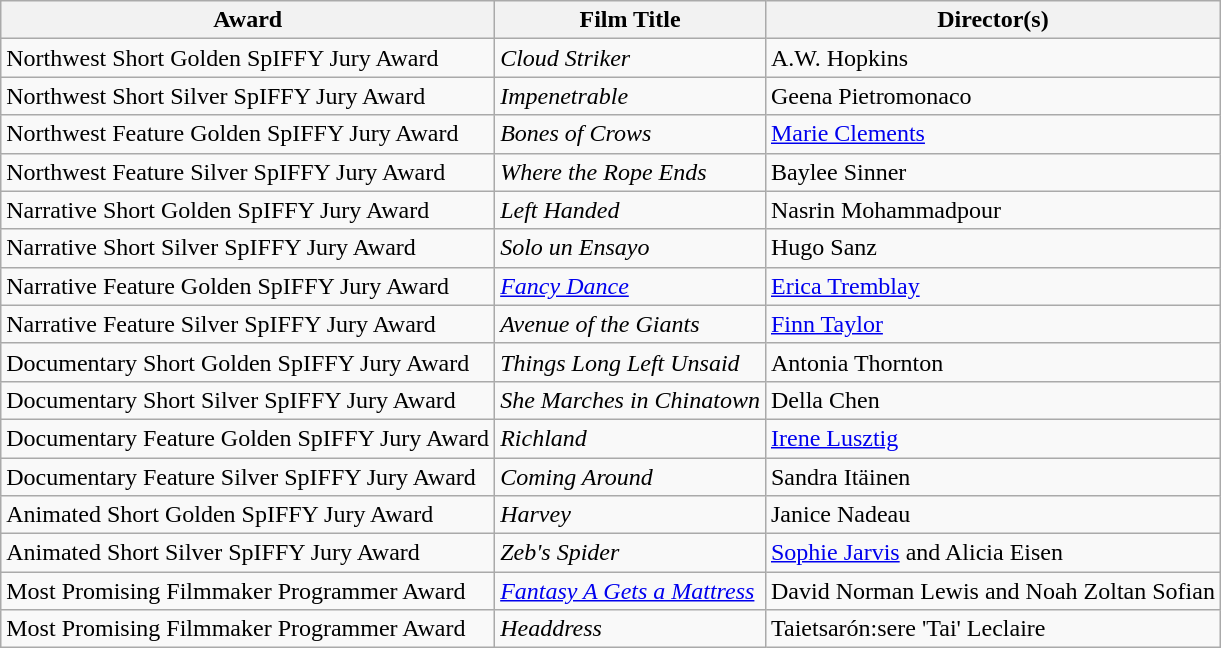<table class="wikitable">
<tr>
<th>Award</th>
<th>Film Title</th>
<th>Director(s)</th>
</tr>
<tr>
<td>Northwest Short Golden SpIFFY Jury Award</td>
<td><em>Cloud Striker</em></td>
<td>A.W. Hopkins</td>
</tr>
<tr>
<td>Northwest Short Silver SpIFFY Jury Award</td>
<td><em>Impenetrable</em></td>
<td>Geena Pietromonaco</td>
</tr>
<tr>
<td>Northwest Feature Golden SpIFFY Jury Award</td>
<td><em>Bones of Crows</em></td>
<td><a href='#'>Marie Clements</a></td>
</tr>
<tr>
<td>Northwest Feature Silver SpIFFY Jury Award</td>
<td><em>Where the Rope Ends</em></td>
<td>Baylee Sinner</td>
</tr>
<tr>
<td>Narrative Short Golden SpIFFY Jury Award</td>
<td><em>Left Handed</em></td>
<td>Nasrin Mohammadpour</td>
</tr>
<tr>
<td>Narrative Short Silver SpIFFY Jury Award</td>
<td><em>Solo un Ensayo</em></td>
<td>Hugo Sanz</td>
</tr>
<tr>
<td>Narrative Feature Golden SpIFFY Jury Award</td>
<td><em><a href='#'>Fancy Dance</a></em></td>
<td><a href='#'>Erica Tremblay</a></td>
</tr>
<tr>
<td>Narrative Feature Silver SpIFFY Jury Award</td>
<td><em>Avenue of the Giants</em></td>
<td><a href='#'>Finn Taylor</a></td>
</tr>
<tr>
<td>Documentary Short Golden SpIFFY Jury Award</td>
<td><em>Things Long Left Unsaid</em></td>
<td>Antonia Thornton</td>
</tr>
<tr>
<td>Documentary Short Silver SpIFFY Jury Award</td>
<td><em>She Marches in Chinatown</em></td>
<td>Della Chen</td>
</tr>
<tr>
<td>Documentary Feature Golden SpIFFY Jury Award</td>
<td><em>Richland</em></td>
<td><a href='#'>Irene Lusztig</a></td>
</tr>
<tr>
<td>Documentary Feature Silver SpIFFY Jury Award</td>
<td><em>Coming Around</em></td>
<td>Sandra Itäinen</td>
</tr>
<tr>
<td>Animated Short Golden SpIFFY Jury Award</td>
<td><em>Harvey</em></td>
<td>Janice Nadeau</td>
</tr>
<tr>
<td>Animated Short Silver SpIFFY Jury Award</td>
<td><em>Zeb's Spider</em></td>
<td><a href='#'>Sophie Jarvis</a> and Alicia Eisen</td>
</tr>
<tr>
<td>Most Promising Filmmaker Programmer Award</td>
<td><em><a href='#'>Fantasy A Gets a Mattress</a></em></td>
<td>David Norman Lewis and Noah Zoltan Sofian</td>
</tr>
<tr>
<td>Most Promising Filmmaker Programmer Award</td>
<td><em>Headdress</em></td>
<td>Taietsarón:sere 'Tai' Leclaire</td>
</tr>
</table>
